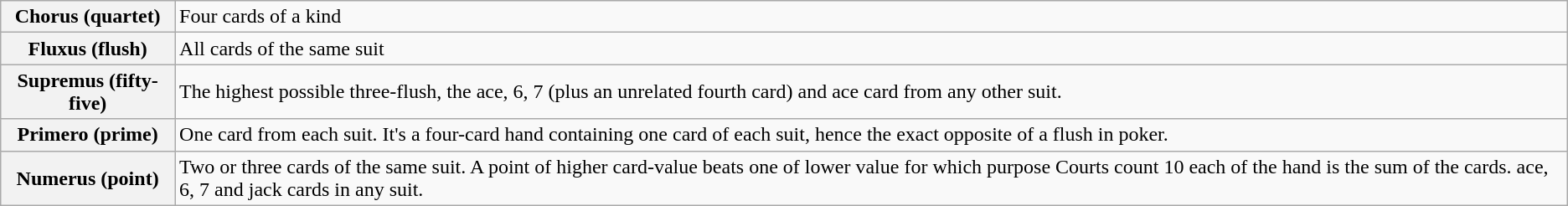<table class="wikitable">
<tr ---->
<th>Chorus (quartet)</th>
<td align="left">Four cards of a kind</td>
</tr>
<tr ---->
<th>Fluxus (flush)</th>
<td align="left">All cards of the same suit</td>
</tr>
<tr ---->
<th>Supremus (fifty-five)</th>
<td align="left">The highest possible three-flush, the ace, 6, 7 (plus an unrelated fourth card) and ace card from any other suit.</td>
</tr>
<tr ---->
<th>Primero  (prime)</th>
<td align="left">One card from each suit. It's a four-card hand containing one card of each suit, hence the exact opposite of a flush in poker.</td>
</tr>
<tr ---->
<th>Numerus (point)</th>
<td align="left">Two or three cards of the same suit. A point of higher card-value beats one of lower value for which purpose Courts count 10 each of the hand is the sum of the cards. ace, 6, 7 and jack cards in any suit.</td>
</tr>
</table>
